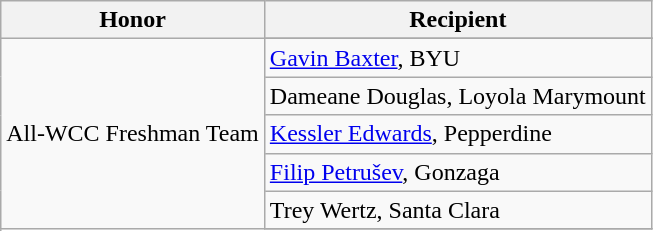<table class="wikitable" border="1">
<tr>
<th>Honor</th>
<th>Recipient</th>
</tr>
<tr>
<td rowspan="11" valign="middle">All-WCC Freshman Team</td>
</tr>
<tr>
<td><a href='#'>Gavin Baxter</a>, BYU</td>
</tr>
<tr>
<td>Dameane Douglas, Loyola Marymount</td>
</tr>
<tr>
<td><a href='#'>Kessler Edwards</a>, Pepperdine</td>
</tr>
<tr>
<td><a href='#'>Filip Petrušev</a>, Gonzaga</td>
</tr>
<tr>
<td>Trey Wertz, Santa Clara</td>
</tr>
<tr>
</tr>
</table>
